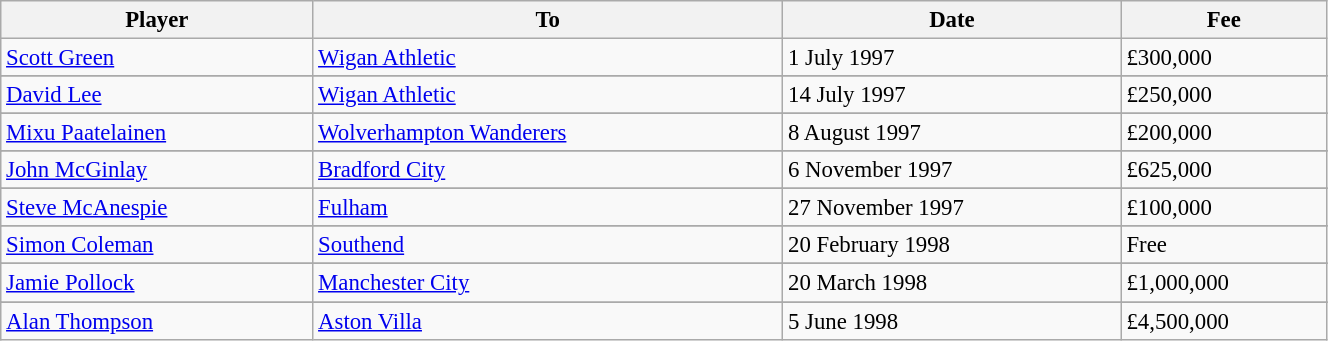<table class="wikitable sortable" style="text-align:center; font-size:95%;width:70%; text-align:left">
<tr>
<th>Player</th>
<th>To</th>
<th>Date</th>
<th>Fee</th>
</tr>
<tr --->
<td> <a href='#'>Scott Green</a></td>
<td> <a href='#'>Wigan Athletic</a></td>
<td>1 July 1997</td>
<td>£300,000</td>
</tr>
<tr --->
</tr>
<tr --->
<td> <a href='#'>David Lee</a></td>
<td> <a href='#'>Wigan Athletic</a></td>
<td>14 July 1997</td>
<td>£250,000</td>
</tr>
<tr --->
</tr>
<tr --->
<td> <a href='#'>Mixu Paatelainen</a></td>
<td> <a href='#'>Wolverhampton Wanderers</a></td>
<td>8 August 1997</td>
<td>£200,000</td>
</tr>
<tr --->
</tr>
<tr --->
<td> <a href='#'>John McGinlay</a></td>
<td> <a href='#'>Bradford City</a></td>
<td>6 November 1997</td>
<td>£625,000</td>
</tr>
<tr --->
</tr>
<tr --->
<td> <a href='#'>Steve McAnespie</a></td>
<td> <a href='#'>Fulham</a></td>
<td>27 November 1997</td>
<td>£100,000</td>
</tr>
<tr --->
</tr>
<tr --->
<td> <a href='#'>Simon Coleman</a></td>
<td> <a href='#'>Southend</a></td>
<td>20 February 1998</td>
<td>Free</td>
</tr>
<tr --->
</tr>
<tr --->
<td> <a href='#'>Jamie Pollock</a></td>
<td> <a href='#'>Manchester City</a></td>
<td>20 March 1998</td>
<td>£1,000,000</td>
</tr>
<tr --->
</tr>
<tr --->
<td> <a href='#'>Alan Thompson</a></td>
<td> <a href='#'>Aston Villa</a></td>
<td>5 June 1998</td>
<td>£4,500,000</td>
</tr>
</table>
